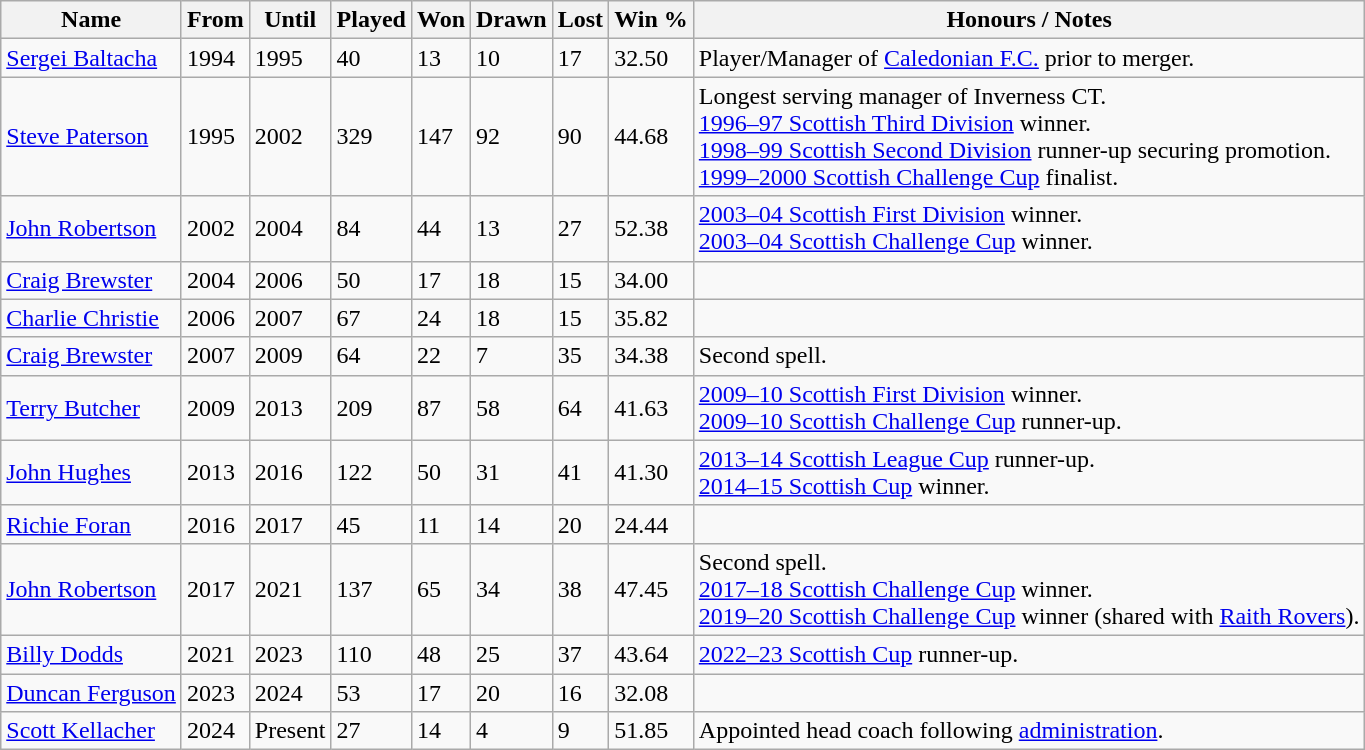<table class="wikitable">
<tr>
<th>Name</th>
<th>From</th>
<th>Until</th>
<th>Played</th>
<th>Won</th>
<th>Drawn</th>
<th>Lost</th>
<th>Win %</th>
<th>Honours / Notes</th>
</tr>
<tr>
<td> <a href='#'>Sergei Baltacha</a></td>
<td>1994</td>
<td>1995</td>
<td>40</td>
<td>13</td>
<td>10</td>
<td>17</td>
<td>32.50</td>
<td>Player/Manager of <a href='#'>Caledonian F.C.</a> prior to merger.</td>
</tr>
<tr>
<td> <a href='#'>Steve Paterson</a></td>
<td>1995</td>
<td>2002</td>
<td>329</td>
<td>147</td>
<td>92</td>
<td>90</td>
<td>44.68</td>
<td>Longest serving manager of Inverness CT.<br><a href='#'>1996–97 Scottish Third Division</a> winner.<br><a href='#'>1998–99 Scottish Second Division</a> runner-up securing promotion.<br><a href='#'>1999–2000 Scottish Challenge Cup</a> finalist.</td>
</tr>
<tr>
<td> <a href='#'>John Robertson</a></td>
<td>2002</td>
<td>2004</td>
<td>84</td>
<td>44</td>
<td>13</td>
<td>27</td>
<td>52.38</td>
<td><a href='#'>2003–04 Scottish First Division</a> winner.<br><a href='#'>2003–04 Scottish Challenge Cup</a> winner.</td>
</tr>
<tr>
<td> <a href='#'>Craig Brewster</a></td>
<td>2004</td>
<td>2006</td>
<td>50</td>
<td>17</td>
<td>18</td>
<td>15</td>
<td>34.00</td>
<td></td>
</tr>
<tr>
<td> <a href='#'>Charlie Christie</a></td>
<td>2006</td>
<td>2007</td>
<td>67</td>
<td>24</td>
<td>18</td>
<td>15</td>
<td>35.82</td>
<td></td>
</tr>
<tr>
<td> <a href='#'>Craig Brewster</a></td>
<td>2007</td>
<td>2009</td>
<td>64</td>
<td>22</td>
<td>7</td>
<td>35</td>
<td>34.38</td>
<td>Second spell.</td>
</tr>
<tr>
<td> <a href='#'>Terry Butcher</a></td>
<td>2009</td>
<td>2013</td>
<td>209</td>
<td>87</td>
<td>58</td>
<td>64</td>
<td>41.63</td>
<td><a href='#'>2009–10 Scottish First Division</a> winner.<br><a href='#'>2009–10 Scottish Challenge Cup</a> runner-up.</td>
</tr>
<tr>
<td> <a href='#'>John Hughes</a></td>
<td>2013</td>
<td>2016</td>
<td>122</td>
<td>50</td>
<td>31</td>
<td>41</td>
<td>41.30</td>
<td><a href='#'>2013–14 Scottish League Cup</a> runner-up.<br><a href='#'>2014–15 Scottish Cup</a> winner.</td>
</tr>
<tr>
<td> <a href='#'>Richie Foran</a></td>
<td>2016</td>
<td>2017</td>
<td>45</td>
<td>11</td>
<td>14</td>
<td>20</td>
<td>24.44</td>
<td></td>
</tr>
<tr>
<td> <a href='#'>John Robertson</a></td>
<td>2017</td>
<td>2021</td>
<td>137</td>
<td>65</td>
<td>34</td>
<td>38</td>
<td>47.45</td>
<td>Second spell.<br><a href='#'>2017–18 Scottish Challenge Cup</a> winner.<br><a href='#'>2019–20 Scottish Challenge Cup</a> winner (shared with <a href='#'>Raith Rovers</a>).</td>
</tr>
<tr>
<td> <a href='#'>Billy Dodds</a></td>
<td>2021</td>
<td>2023</td>
<td>110</td>
<td>48</td>
<td>25</td>
<td>37</td>
<td>43.64</td>
<td><a href='#'>2022–23 Scottish Cup</a> runner-up.</td>
</tr>
<tr>
<td> <a href='#'>Duncan Ferguson</a></td>
<td>2023</td>
<td>2024</td>
<td>53</td>
<td>17</td>
<td>20</td>
<td>16</td>
<td>32.08</td>
<td></td>
</tr>
<tr>
<td> <a href='#'>Scott Kellacher</a></td>
<td>2024</td>
<td>Present</td>
<td>27</td>
<td>14</td>
<td>4</td>
<td>9</td>
<td>51.85</td>
<td>Appointed head coach following <a href='#'>administration</a>.</td>
</tr>
</table>
